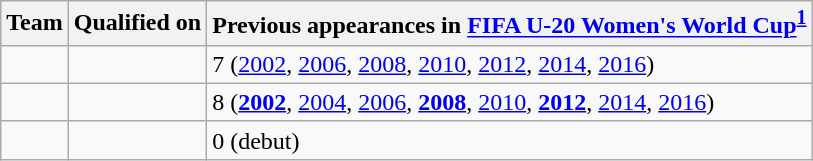<table class="wikitable sortable">
<tr>
<th>Team</th>
<th>Qualified on</th>
<th data-sort-type="number">Previous appearances in <a href='#'>FIFA U-20 Women's World Cup</a><sup><strong><a href='#'>1</a></strong></sup></th>
</tr>
<tr>
<td></td>
<td></td>
<td>7 (<a href='#'>2002</a>, <a href='#'>2006</a>, <a href='#'>2008</a>, <a href='#'>2010</a>, <a href='#'>2012</a>, <a href='#'>2014</a>, <a href='#'>2016</a>)</td>
</tr>
<tr>
<td></td>
<td></td>
<td>8 (<strong><a href='#'>2002</a></strong>, <a href='#'>2004</a>, <a href='#'>2006</a>, <strong><a href='#'>2008</a></strong>, <a href='#'>2010</a>, <strong><a href='#'>2012</a></strong>, <a href='#'>2014</a>, <a href='#'>2016</a>)</td>
</tr>
<tr>
<td></td>
<td></td>
<td>0 (debut)</td>
</tr>
</table>
